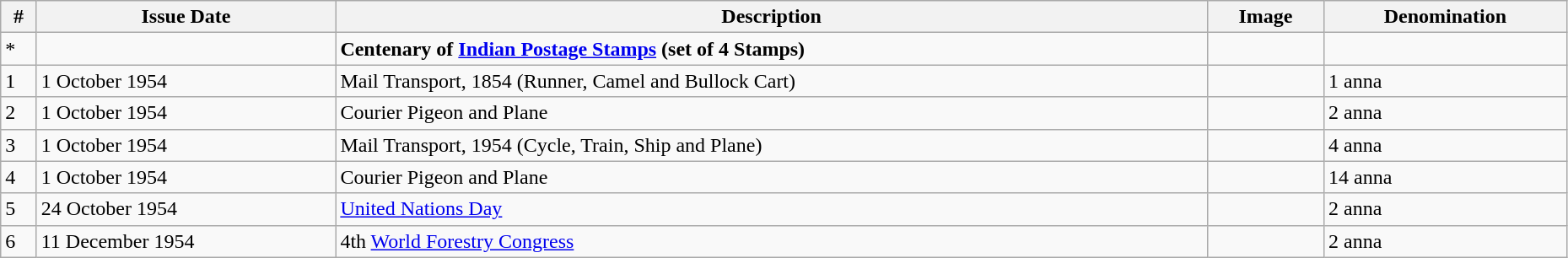<table class = "wikitable"  style = "text-align:justify" width = "98%">
<tr>
<th>#</th>
<th>Issue Date</th>
<th>Description</th>
<th>Image</th>
<th>Denomination</th>
</tr>
<tr>
<td>*</td>
<td></td>
<td><strong>Centenary of <a href='#'>Indian Postage Stamps</a> (set of 4 Stamps)</strong></td>
<td></td>
<td></td>
</tr>
<tr>
<td>1</td>
<td>1 October 1954</td>
<td>Mail Transport, 1854 (Runner, Camel and Bullock Cart)</td>
<td></td>
<td>1 anna</td>
</tr>
<tr>
<td>2</td>
<td>1 October 1954</td>
<td>Courier Pigeon and Plane</td>
<td></td>
<td>2 anna</td>
</tr>
<tr>
<td>3</td>
<td>1 October 1954</td>
<td>Mail Transport, 1954 (Cycle, Train, Ship and Plane)</td>
<td></td>
<td>4 anna</td>
</tr>
<tr>
<td>4</td>
<td>1 October 1954</td>
<td>Courier Pigeon and Plane</td>
<td></td>
<td>14 anna</td>
</tr>
<tr>
<td>5</td>
<td>24 October 1954</td>
<td><a href='#'>United Nations Day</a></td>
<td></td>
<td>2 anna</td>
</tr>
<tr>
<td>6</td>
<td>11 December 1954</td>
<td>4th <a href='#'>World Forestry Congress</a></td>
<td></td>
<td>2 anna</td>
</tr>
</table>
